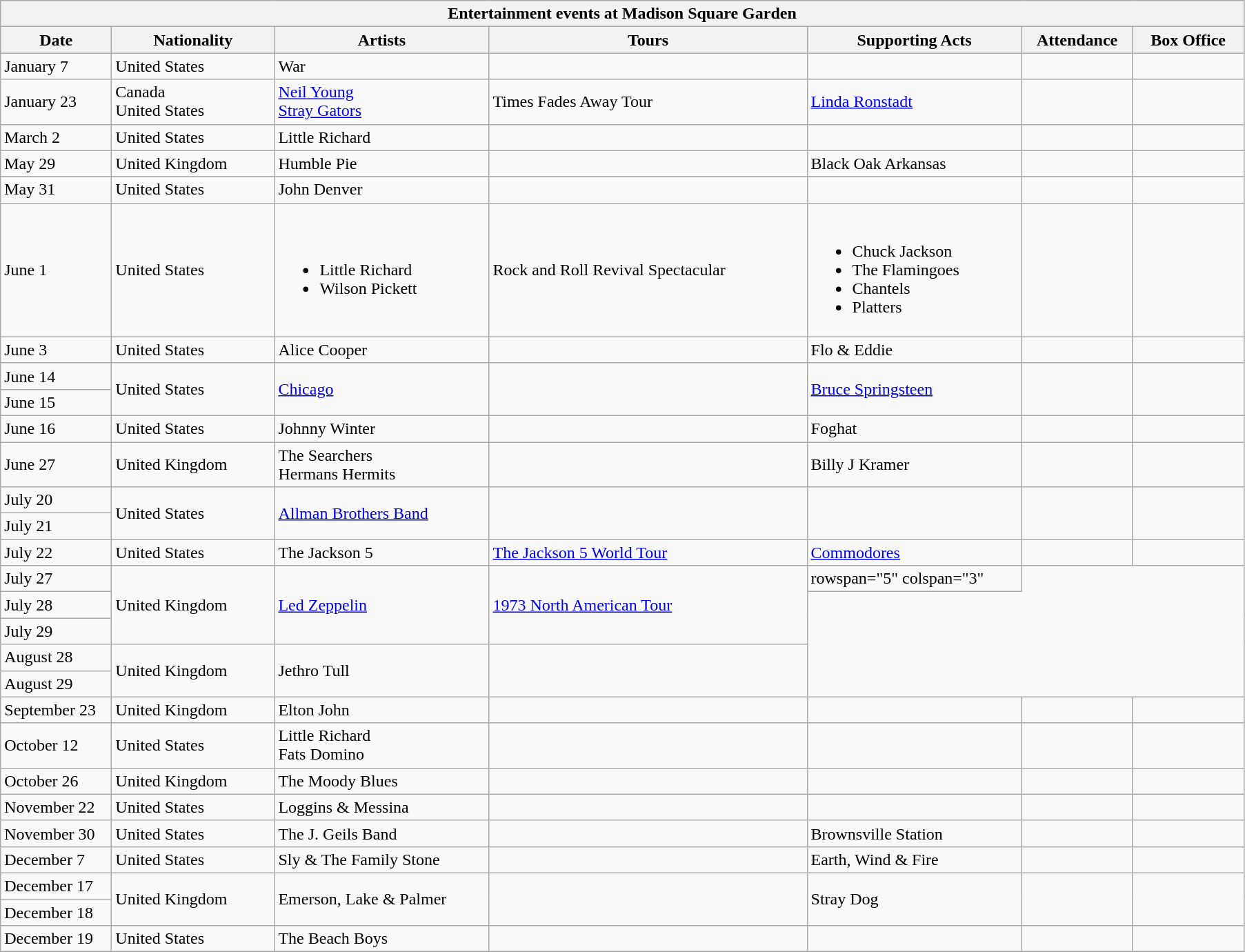<table class="wikitable">
<tr>
<th colspan="8">Entertainment events at Madison Square Garden</th>
</tr>
<tr>
<th width=100>Date</th>
<th width=150>Nationality</th>
<th width=200>Artists</th>
<th width=300>Tours</th>
<th width=200>Supporting Acts</th>
<th width=100>Attendance</th>
<th width=100>Box Office</th>
</tr>
<tr>
<td>January 7</td>
<td>United States</td>
<td>War</td>
<td></td>
<td></td>
<td></td>
<td></td>
</tr>
<tr>
<td>January 23</td>
<td>Canada<br>United States</td>
<td><a href='#'>Neil Young</a><br><a href='#'>Stray Gators</a></td>
<td>Times Fades Away Tour</td>
<td><a href='#'>Linda Ronstadt</a></td>
<td></td>
<td></td>
</tr>
<tr>
<td>March 2</td>
<td>United States</td>
<td>Little Richard</td>
<td></td>
<td></td>
<td></td>
<td></td>
</tr>
<tr>
<td>May 29</td>
<td>United Kingdom</td>
<td>Humble Pie</td>
<td></td>
<td>Black Oak Arkansas</td>
<td></td>
<td></td>
</tr>
<tr>
<td>May 31</td>
<td>United States</td>
<td>John Denver</td>
<td></td>
<td></td>
<td></td>
<td></td>
</tr>
<tr>
<td>June 1</td>
<td>United States</td>
<td><br><ul><li>Little Richard</li><li>Wilson Pickett</li></ul></td>
<td>Rock and Roll Revival Spectacular</td>
<td><br><ul><li>Chuck Jackson</li><li>The Flamingoes</li><li>Chantels</li><li>Platters</li></ul></td>
<td></td>
<td></td>
</tr>
<tr>
<td>June 3</td>
<td>United States</td>
<td>Alice Cooper</td>
<td></td>
<td>Flo & Eddie</td>
<td></td>
<td></td>
</tr>
<tr>
<td>June 14</td>
<td rowspan=2>United States</td>
<td rowspan=2><a href='#'>Chicago</a></td>
<td rowspan=2></td>
<td rowspan=2><a href='#'>Bruce Springsteen</a></td>
<td rowspan=2></td>
<td rowspan=2></td>
</tr>
<tr>
<td>June 15</td>
</tr>
<tr>
<td>June 16</td>
<td>United States</td>
<td>Johnny Winter</td>
<td></td>
<td>Foghat</td>
<td></td>
<td></td>
</tr>
<tr>
<td>June 27</td>
<td>United Kingdom</td>
<td>The Searchers<br>Hermans Hermits</td>
<td></td>
<td>Billy J Kramer<br></td>
<td></td>
<td></td>
</tr>
<tr>
<td>July 20</td>
<td rowspan=2>United States</td>
<td rowspan=2><a href='#'>Allman Brothers Band</a></td>
<td rowspan=2></td>
<td rowspan=2></td>
<td rowspan=2></td>
<td rowspan=2></td>
</tr>
<tr>
<td>July 21</td>
</tr>
<tr>
<td>July 22</td>
<td>United States</td>
<td>The Jackson 5</td>
<td><a href='#'>The Jackson 5 World Tour</a></td>
<td><a href='#'>Commodores</a></td>
<td></td>
<td></td>
</tr>
<tr>
<td>July 27</td>
<td rowspan="3">United Kingdom</td>
<td rowspan="3"><a href='#'>Led Zeppelin</a></td>
<td rowspan="3"><a href='#'>1973 North American Tour</a></td>
<td>rowspan="5" colspan="3" </td>
</tr>
<tr>
<td>July 28</td>
</tr>
<tr>
<td>July 29</td>
</tr>
<tr>
<td>August 28</td>
<td rowspan="2">United Kingdom</td>
<td rowspan="2">Jethro Tull</td>
<td rowspan="2"></td>
</tr>
<tr>
<td>August 29</td>
</tr>
<tr>
<td>September 23</td>
<td>United Kingdom</td>
<td>Elton John</td>
<td></td>
<td></td>
<td></td>
<td></td>
</tr>
<tr>
<td>October 12</td>
<td>United States</td>
<td>Little Richard<br>Fats Domino</td>
<td></td>
<td></td>
<td></td>
<td></td>
</tr>
<tr>
<td>October 26</td>
<td>United Kingdom</td>
<td>The Moody Blues</td>
<td></td>
<td></td>
<td></td>
<td></td>
</tr>
<tr>
<td>November 22</td>
<td>United States</td>
<td>Loggins & Messina</td>
<td></td>
<td></td>
<td></td>
<td></td>
</tr>
<tr>
<td>November 30</td>
<td>United States</td>
<td>The J. Geils Band</td>
<td></td>
<td>Brownsville Station</td>
<td></td>
<td></td>
</tr>
<tr>
<td>December 7</td>
<td>United States</td>
<td>Sly & The Family Stone</td>
<td></td>
<td>Earth, Wind & Fire</td>
<td></td>
<td></td>
</tr>
<tr>
<td>December 17</td>
<td rowspan="2">United Kingdom</td>
<td rowspan="2">Emerson, Lake & Palmer</td>
<td rowspan="2"></td>
<td rowspan="2">Stray Dog</td>
<td rowspan="2"></td>
<td rowspan="2"></td>
</tr>
<tr>
<td>December 18</td>
</tr>
<tr>
<td>December 19</td>
<td>United States</td>
<td>The Beach Boys</td>
<td></td>
<td></td>
<td></td>
<td></td>
</tr>
<tr>
</tr>
</table>
